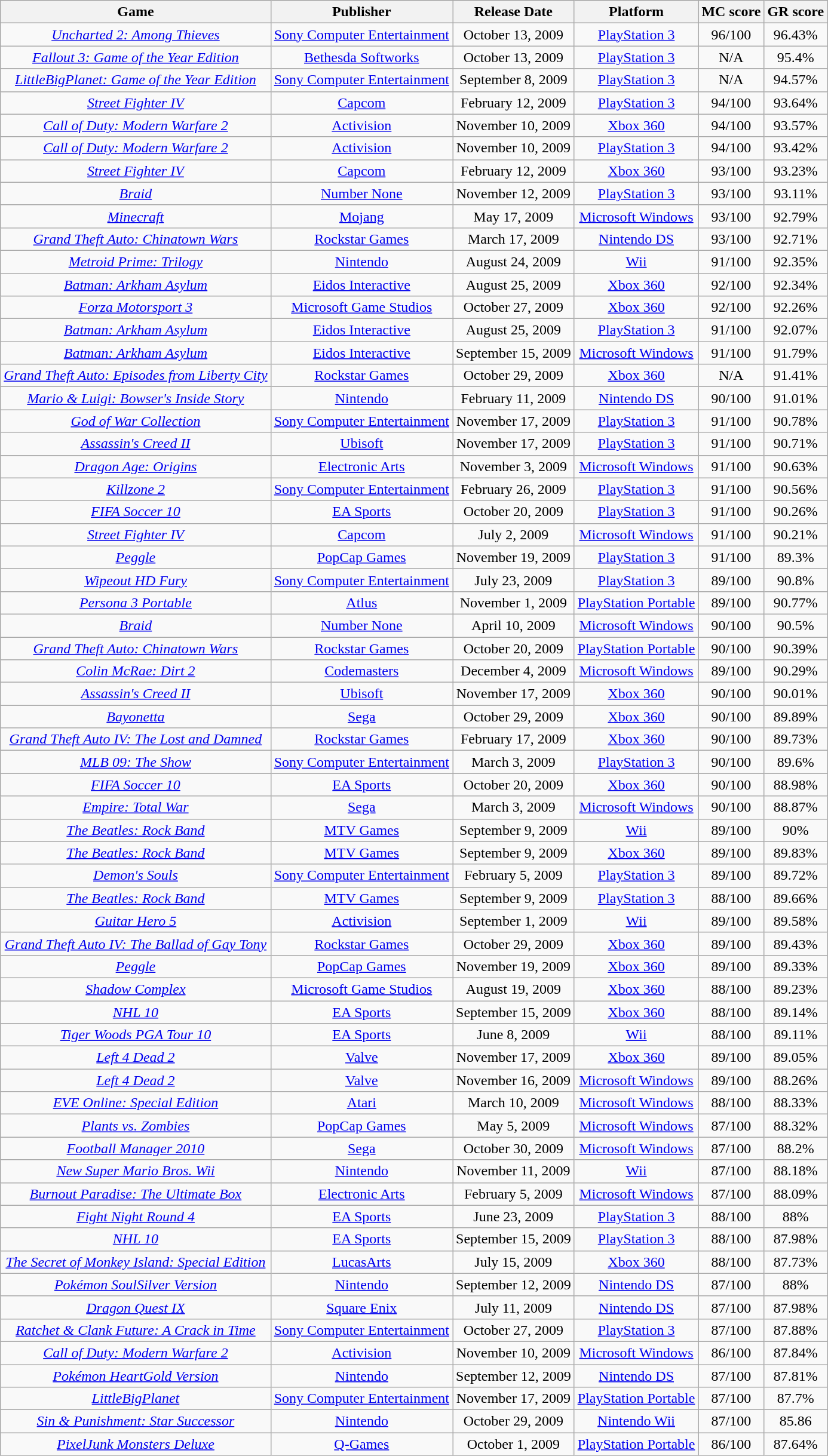<table class="wikitable sortable" style="text-align:center;">
<tr>
<th scope="col">Game</th>
<th scope="col">Publisher</th>
<th scope="col">Release Date</th>
<th scope="col">Platform</th>
<th scope="col">MC score</th>
<th scope="col">GR score</th>
</tr>
<tr>
<td><em><a href='#'>Uncharted 2: Among Thieves</a></em></td>
<td><a href='#'>Sony Computer Entertainment</a></td>
<td>October 13, 2009</td>
<td><a href='#'>PlayStation 3</a></td>
<td>96/100</td>
<td>96.43%</td>
</tr>
<tr>
<td><em><a href='#'>Fallout 3: Game of the Year Edition</a></em></td>
<td><a href='#'>Bethesda Softworks</a></td>
<td>October 13, 2009</td>
<td><a href='#'>PlayStation 3</a></td>
<td>N/A</td>
<td>95.4%</td>
</tr>
<tr>
<td><em><a href='#'>LittleBigPlanet: Game of the Year Edition</a></em></td>
<td><a href='#'>Sony Computer Entertainment</a></td>
<td>September 8, 2009</td>
<td><a href='#'>PlayStation 3</a></td>
<td>N/A</td>
<td>94.57%</td>
</tr>
<tr>
<td><em><a href='#'>Street Fighter IV</a></em></td>
<td><a href='#'>Capcom</a></td>
<td>February 12, 2009</td>
<td><a href='#'>PlayStation 3</a></td>
<td>94/100</td>
<td>93.64%</td>
</tr>
<tr>
<td><em><a href='#'>Call of Duty: Modern Warfare 2</a></em></td>
<td><a href='#'>Activision</a></td>
<td>November 10, 2009</td>
<td><a href='#'>Xbox 360</a></td>
<td>94/100</td>
<td>93.57%</td>
</tr>
<tr>
<td><em><a href='#'>Call of Duty: Modern Warfare 2</a></em></td>
<td><a href='#'>Activision</a></td>
<td>November 10, 2009</td>
<td><a href='#'>PlayStation 3</a></td>
<td>94/100</td>
<td>93.42%</td>
</tr>
<tr>
<td><em><a href='#'>Street Fighter IV</a></em></td>
<td><a href='#'>Capcom</a></td>
<td>February 12, 2009</td>
<td><a href='#'>Xbox 360</a></td>
<td>93/100</td>
<td>93.23%</td>
</tr>
<tr>
<td><em><a href='#'>Braid</a></em></td>
<td><a href='#'>Number None</a></td>
<td>November 12, 2009</td>
<td><a href='#'>PlayStation 3</a></td>
<td>93/100</td>
<td>93.11%</td>
</tr>
<tr>
<td><em><a href='#'>Minecraft</a></em></td>
<td><a href='#'>Mojang</a></td>
<td>May 17, 2009</td>
<td><a href='#'>Microsoft Windows</a></td>
<td>93/100</td>
<td>92.79%</td>
</tr>
<tr>
<td><em><a href='#'>Grand Theft Auto: Chinatown Wars</a></em></td>
<td><a href='#'>Rockstar Games</a></td>
<td>March 17, 2009</td>
<td><a href='#'>Nintendo DS</a></td>
<td>93/100</td>
<td>92.71%</td>
</tr>
<tr>
<td><em><a href='#'>Metroid Prime: Trilogy</a></em></td>
<td><a href='#'>Nintendo</a></td>
<td>August 24, 2009</td>
<td><a href='#'>Wii</a></td>
<td>91/100</td>
<td>92.35%</td>
</tr>
<tr>
<td><em><a href='#'>Batman: Arkham Asylum</a></em></td>
<td><a href='#'>Eidos Interactive</a></td>
<td>August 25, 2009</td>
<td><a href='#'>Xbox 360</a></td>
<td>92/100</td>
<td>92.34%</td>
</tr>
<tr>
<td><em><a href='#'>Forza Motorsport 3</a></em></td>
<td><a href='#'>Microsoft Game Studios</a></td>
<td>October 27, 2009</td>
<td><a href='#'>Xbox 360</a></td>
<td>92/100</td>
<td>92.26%</td>
</tr>
<tr>
<td><em><a href='#'>Batman: Arkham Asylum</a></em></td>
<td><a href='#'>Eidos Interactive</a></td>
<td>August 25, 2009</td>
<td><a href='#'>PlayStation 3</a></td>
<td>91/100</td>
<td>92.07%</td>
</tr>
<tr>
<td><em><a href='#'>Batman: Arkham Asylum</a></em></td>
<td><a href='#'>Eidos Interactive</a></td>
<td>September 15, 2009</td>
<td><a href='#'>Microsoft Windows</a></td>
<td>91/100</td>
<td>91.79%</td>
</tr>
<tr>
<td><em><a href='#'>Grand Theft Auto: Episodes from Liberty City</a></em></td>
<td><a href='#'>Rockstar Games</a></td>
<td>October 29, 2009</td>
<td><a href='#'>Xbox 360</a></td>
<td>N/A</td>
<td>91.41%</td>
</tr>
<tr>
<td><em><a href='#'>Mario & Luigi: Bowser's Inside Story</a></em></td>
<td><a href='#'>Nintendo</a></td>
<td>February 11, 2009</td>
<td><a href='#'>Nintendo DS</a></td>
<td>90/100</td>
<td>91.01%</td>
</tr>
<tr>
<td><em><a href='#'>God of War Collection</a></em></td>
<td><a href='#'>Sony Computer Entertainment</a></td>
<td>November 17, 2009</td>
<td><a href='#'>PlayStation 3</a></td>
<td>91/100</td>
<td>90.78%</td>
</tr>
<tr>
<td><em><a href='#'>Assassin's Creed II</a></em></td>
<td><a href='#'>Ubisoft</a></td>
<td>November 17, 2009</td>
<td><a href='#'>PlayStation 3</a></td>
<td>91/100</td>
<td>90.71%</td>
</tr>
<tr>
<td><em><a href='#'>Dragon Age: Origins</a></em></td>
<td><a href='#'>Electronic Arts</a></td>
<td>November 3, 2009</td>
<td><a href='#'>Microsoft Windows</a></td>
<td>91/100</td>
<td>90.63%</td>
</tr>
<tr>
<td><em><a href='#'>Killzone 2</a></em></td>
<td><a href='#'>Sony Computer Entertainment</a></td>
<td>February 26, 2009</td>
<td><a href='#'>PlayStation 3</a></td>
<td>91/100</td>
<td>90.56%</td>
</tr>
<tr>
<td><em><a href='#'>FIFA Soccer 10</a></em></td>
<td><a href='#'>EA Sports</a></td>
<td>October 20, 2009</td>
<td><a href='#'>PlayStation 3</a></td>
<td>91/100</td>
<td>90.26%</td>
</tr>
<tr>
<td><em><a href='#'>Street Fighter IV</a></em></td>
<td><a href='#'>Capcom</a></td>
<td>July 2, 2009</td>
<td><a href='#'>Microsoft Windows</a></td>
<td>91/100</td>
<td>90.21%</td>
</tr>
<tr>
<td><em><a href='#'>Peggle</a></em></td>
<td><a href='#'>PopCap Games</a></td>
<td>November 19, 2009</td>
<td><a href='#'>PlayStation 3</a></td>
<td>91/100</td>
<td>89.3%</td>
</tr>
<tr>
<td><em><a href='#'>Wipeout HD Fury</a></em></td>
<td><a href='#'>Sony Computer Entertainment</a></td>
<td>July 23, 2009</td>
<td><a href='#'>PlayStation 3</a></td>
<td>89/100</td>
<td>90.8%</td>
</tr>
<tr>
<td><em><a href='#'>Persona 3 Portable</a></em></td>
<td><a href='#'>Atlus</a></td>
<td>November 1, 2009</td>
<td><a href='#'>PlayStation Portable</a></td>
<td>89/100</td>
<td>90.77%</td>
</tr>
<tr>
<td><em><a href='#'>Braid</a></em></td>
<td><a href='#'>Number None</a></td>
<td>April 10, 2009</td>
<td><a href='#'>Microsoft Windows</a></td>
<td>90/100</td>
<td>90.5%</td>
</tr>
<tr>
<td><em><a href='#'>Grand Theft Auto: Chinatown Wars</a></em></td>
<td><a href='#'>Rockstar Games</a></td>
<td>October 20, 2009</td>
<td><a href='#'>PlayStation Portable</a></td>
<td>90/100</td>
<td>90.39%</td>
</tr>
<tr>
<td><em><a href='#'>Colin McRae: Dirt 2</a></em></td>
<td><a href='#'>Codemasters</a></td>
<td>December 4, 2009</td>
<td><a href='#'>Microsoft Windows</a></td>
<td>89/100</td>
<td>90.29%</td>
</tr>
<tr>
<td><em><a href='#'>Assassin's Creed II</a></em></td>
<td><a href='#'>Ubisoft</a></td>
<td>November 17, 2009</td>
<td><a href='#'>Xbox 360</a></td>
<td>90/100</td>
<td>90.01%</td>
</tr>
<tr>
<td><em><a href='#'>Bayonetta</a></em></td>
<td><a href='#'>Sega</a></td>
<td>October 29, 2009</td>
<td><a href='#'>Xbox 360</a></td>
<td>90/100</td>
<td>89.89%</td>
</tr>
<tr>
<td><em><a href='#'>Grand Theft Auto IV: The Lost and Damned</a></em></td>
<td><a href='#'>Rockstar Games</a></td>
<td>February 17, 2009</td>
<td><a href='#'>Xbox 360</a></td>
<td>90/100</td>
<td>89.73%</td>
</tr>
<tr>
<td><em><a href='#'>MLB 09: The Show</a></em></td>
<td><a href='#'>Sony Computer Entertainment</a></td>
<td>March 3, 2009</td>
<td><a href='#'>PlayStation 3</a></td>
<td>90/100</td>
<td>89.6%</td>
</tr>
<tr>
<td><em><a href='#'>FIFA Soccer 10</a></em></td>
<td><a href='#'>EA Sports</a></td>
<td>October 20, 2009</td>
<td><a href='#'>Xbox 360</a></td>
<td>90/100</td>
<td>88.98%</td>
</tr>
<tr>
<td><em><a href='#'>Empire: Total War</a></em></td>
<td><a href='#'>Sega</a></td>
<td>March 3, 2009</td>
<td><a href='#'>Microsoft Windows</a></td>
<td>90/100</td>
<td>88.87%</td>
</tr>
<tr>
<td><em><a href='#'>The Beatles: Rock Band</a></em></td>
<td><a href='#'>MTV Games</a></td>
<td>September 9, 2009</td>
<td><a href='#'>Wii</a></td>
<td>89/100</td>
<td>90%</td>
</tr>
<tr>
<td><em><a href='#'>The Beatles: Rock Band</a></em></td>
<td><a href='#'>MTV Games</a></td>
<td>September 9, 2009</td>
<td><a href='#'>Xbox 360</a></td>
<td>89/100</td>
<td>89.83%</td>
</tr>
<tr>
<td><em><a href='#'>Demon's Souls</a></em></td>
<td><a href='#'>Sony Computer Entertainment</a></td>
<td>February 5, 2009</td>
<td><a href='#'>PlayStation 3</a></td>
<td>89/100</td>
<td>89.72%</td>
</tr>
<tr>
<td><em><a href='#'>The Beatles: Rock Band</a></em></td>
<td><a href='#'>MTV Games</a></td>
<td>September 9, 2009</td>
<td><a href='#'>PlayStation 3</a></td>
<td>88/100</td>
<td>89.66%</td>
</tr>
<tr>
<td><em><a href='#'>Guitar Hero 5</a></em></td>
<td><a href='#'>Activision</a></td>
<td>September 1, 2009</td>
<td><a href='#'>Wii</a></td>
<td>89/100</td>
<td>89.58%</td>
</tr>
<tr>
<td><em><a href='#'>Grand Theft Auto IV: The Ballad of Gay Tony</a></em></td>
<td><a href='#'>Rockstar Games</a></td>
<td>October 29, 2009</td>
<td><a href='#'>Xbox 360</a></td>
<td>89/100</td>
<td>89.43%</td>
</tr>
<tr>
<td><em><a href='#'>Peggle</a></em></td>
<td><a href='#'>PopCap Games</a></td>
<td>November 19, 2009</td>
<td><a href='#'>Xbox 360</a></td>
<td>89/100</td>
<td>89.33%</td>
</tr>
<tr>
<td><em><a href='#'>Shadow Complex</a></em></td>
<td><a href='#'>Microsoft Game Studios</a></td>
<td>August 19, 2009</td>
<td><a href='#'>Xbox 360</a></td>
<td>88/100</td>
<td>89.23%</td>
</tr>
<tr>
<td><em><a href='#'>NHL 10</a></em></td>
<td><a href='#'>EA Sports</a></td>
<td>September 15, 2009</td>
<td><a href='#'>Xbox 360</a></td>
<td>88/100</td>
<td>89.14%</td>
</tr>
<tr>
<td><em><a href='#'>Tiger Woods PGA Tour 10</a></em></td>
<td><a href='#'>EA Sports</a></td>
<td>June 8, 2009</td>
<td><a href='#'>Wii</a></td>
<td>88/100</td>
<td>89.11%</td>
</tr>
<tr>
<td><em><a href='#'>Left 4 Dead 2</a></em></td>
<td><a href='#'>Valve</a></td>
<td>November 17, 2009</td>
<td><a href='#'>Xbox 360</a></td>
<td>89/100</td>
<td>89.05%</td>
</tr>
<tr>
<td><em><a href='#'>Left 4 Dead 2</a></em></td>
<td><a href='#'>Valve</a></td>
<td>November 16, 2009</td>
<td><a href='#'>Microsoft Windows</a></td>
<td>89/100</td>
<td>88.26%</td>
</tr>
<tr>
<td><em><a href='#'>EVE Online: Special Edition</a></em></td>
<td><a href='#'>Atari</a></td>
<td>March 10, 2009</td>
<td><a href='#'>Microsoft Windows</a></td>
<td>88/100</td>
<td>88.33%</td>
</tr>
<tr>
<td><em><a href='#'>Plants vs. Zombies</a></em></td>
<td><a href='#'>PopCap Games</a></td>
<td>May 5, 2009</td>
<td><a href='#'>Microsoft Windows</a></td>
<td>87/100</td>
<td>88.32%</td>
</tr>
<tr>
<td><em><a href='#'>Football Manager 2010</a></em></td>
<td><a href='#'>Sega</a></td>
<td>October 30, 2009</td>
<td><a href='#'>Microsoft Windows</a></td>
<td>87/100</td>
<td>88.2%</td>
</tr>
<tr>
<td><em><a href='#'>New Super Mario Bros. Wii</a></em></td>
<td><a href='#'>Nintendo</a></td>
<td>November 11, 2009</td>
<td><a href='#'>Wii</a></td>
<td>87/100</td>
<td>88.18%</td>
</tr>
<tr>
<td><em><a href='#'>Burnout Paradise: The Ultimate Box</a></em></td>
<td><a href='#'>Electronic Arts</a></td>
<td>February 5, 2009</td>
<td><a href='#'>Microsoft Windows</a></td>
<td>87/100</td>
<td>88.09%</td>
</tr>
<tr>
<td><em><a href='#'>Fight Night Round 4</a></em></td>
<td><a href='#'>EA Sports</a></td>
<td>June 23, 2009</td>
<td><a href='#'>PlayStation 3</a></td>
<td>88/100</td>
<td>88%</td>
</tr>
<tr>
<td><em><a href='#'>NHL 10</a></em></td>
<td><a href='#'>EA Sports</a></td>
<td>September 15, 2009</td>
<td><a href='#'>PlayStation 3</a></td>
<td>88/100</td>
<td>87.98%</td>
</tr>
<tr>
<td><em><a href='#'>The Secret of Monkey Island: Special Edition</a></em></td>
<td><a href='#'>LucasArts</a></td>
<td>July 15, 2009</td>
<td><a href='#'>Xbox 360</a></td>
<td>88/100</td>
<td>87.73%</td>
</tr>
<tr>
<td><em><a href='#'>Pokémon SoulSilver Version</a></em></td>
<td><a href='#'>Nintendo</a></td>
<td>September 12, 2009</td>
<td><a href='#'>Nintendo DS</a></td>
<td>87/100</td>
<td>88%</td>
</tr>
<tr>
<td><em><a href='#'>Dragon Quest IX</a></em></td>
<td><a href='#'>Square Enix</a></td>
<td>July 11, 2009</td>
<td><a href='#'>Nintendo DS</a></td>
<td>87/100</td>
<td>87.98%</td>
</tr>
<tr>
<td><em><a href='#'>Ratchet & Clank Future: A Crack in Time</a></em></td>
<td><a href='#'>Sony Computer Entertainment</a></td>
<td>October 27, 2009</td>
<td><a href='#'>PlayStation 3</a></td>
<td>87/100</td>
<td>87.88%</td>
</tr>
<tr>
<td><em><a href='#'>Call of Duty: Modern Warfare 2</a></em></td>
<td><a href='#'>Activision</a></td>
<td>November 10, 2009</td>
<td><a href='#'>Microsoft Windows</a></td>
<td>86/100</td>
<td>87.84%</td>
</tr>
<tr>
<td><em><a href='#'>Pokémon HeartGold Version</a></em></td>
<td><a href='#'>Nintendo</a></td>
<td>September 12, 2009</td>
<td><a href='#'>Nintendo DS</a></td>
<td>87/100</td>
<td>87.81%</td>
</tr>
<tr>
<td><em><a href='#'>LittleBigPlanet</a></em></td>
<td><a href='#'>Sony Computer Entertainment</a></td>
<td>November 17, 2009</td>
<td><a href='#'>PlayStation Portable</a></td>
<td>87/100</td>
<td>87.7%</td>
</tr>
<tr>
<td><em><a href='#'>Sin & Punishment: Star Successor</a></em></td>
<td><a href='#'>Nintendo</a></td>
<td>October 29, 2009</td>
<td><a href='#'>Nintendo Wii</a></td>
<td>87/100</td>
<td>85.86</td>
</tr>
<tr>
<td><em><a href='#'>PixelJunk Monsters Deluxe</a></em></td>
<td><a href='#'>Q-Games</a></td>
<td>October 1, 2009</td>
<td><a href='#'>PlayStation Portable</a></td>
<td>86/100</td>
<td>87.64%</td>
</tr>
</table>
